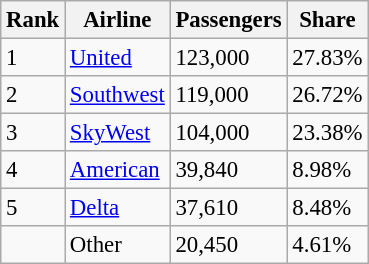<table class="wikitable sortable" style="font-size: 95%">
<tr>
<th>Rank</th>
<th>Airline</th>
<th>Passengers</th>
<th>Share</th>
</tr>
<tr>
<td>1</td>
<td><a href='#'>United</a></td>
<td>123,000</td>
<td>27.83%</td>
</tr>
<tr>
<td>2</td>
<td><a href='#'>Southwest</a></td>
<td>119,000</td>
<td>26.72%</td>
</tr>
<tr>
<td>3</td>
<td><a href='#'>SkyWest</a></td>
<td>104,000</td>
<td>23.38%</td>
</tr>
<tr>
<td>4</td>
<td><a href='#'>American</a></td>
<td>39,840</td>
<td>8.98%</td>
</tr>
<tr>
<td>5</td>
<td><a href='#'>Delta</a></td>
<td>37,610</td>
<td>8.48%</td>
</tr>
<tr>
<td></td>
<td>Other</td>
<td>20,450</td>
<td>4.61%</td>
</tr>
</table>
